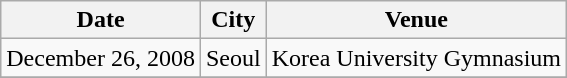<table class="wikitable" style="text-align:center;">
<tr>
<th>Date</th>
<th>City</th>
<th>Venue</th>
</tr>
<tr>
<td>December 26, 2008</td>
<td>Seoul</td>
<td>Korea University Gymnasium</td>
</tr>
<tr>
</tr>
</table>
